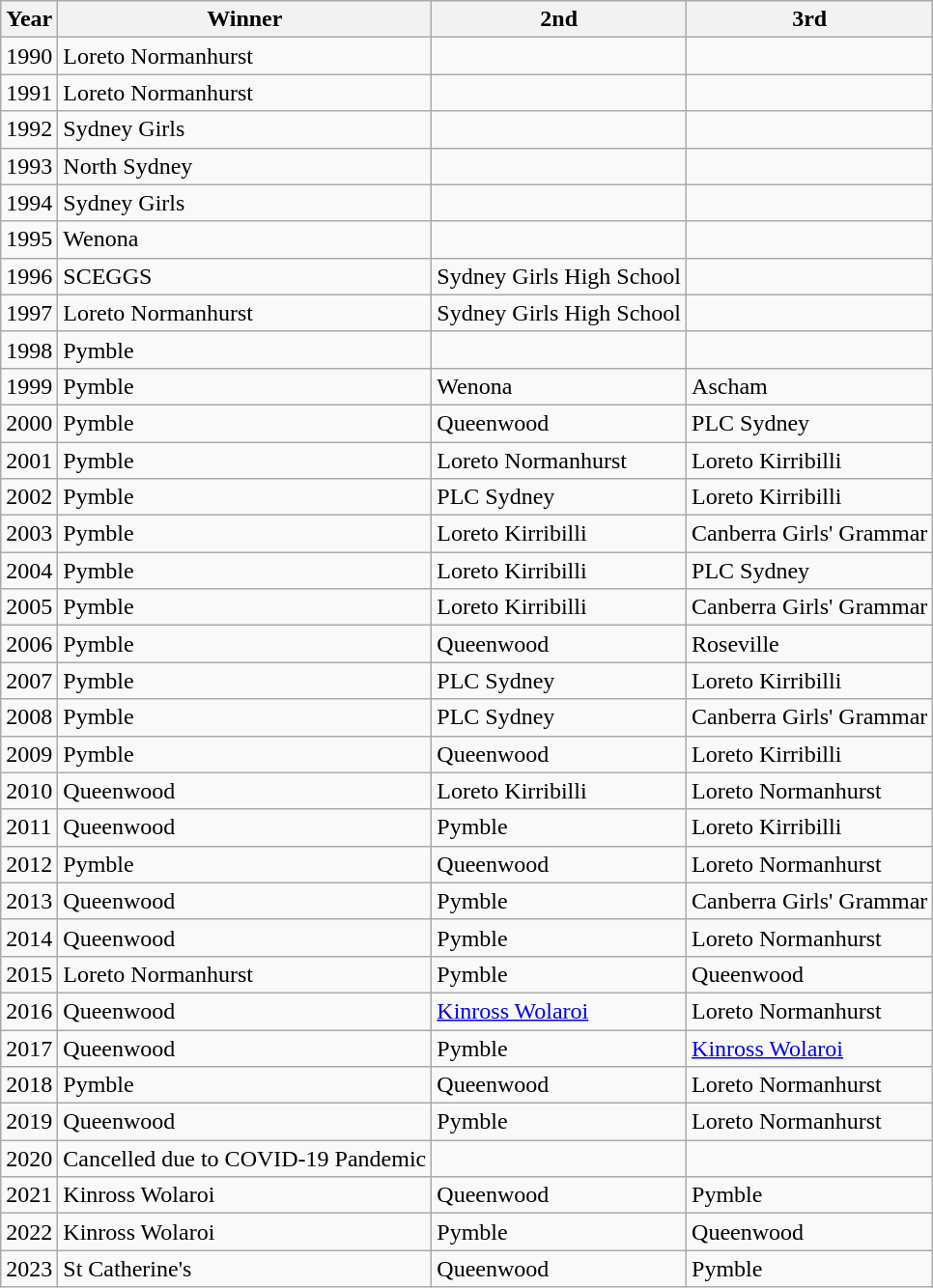<table class="wikitable">
<tr>
<th>Year</th>
<th>Winner</th>
<th>2nd</th>
<th>3rd</th>
</tr>
<tr>
<td>1990</td>
<td>Loreto Normanhurst</td>
<td></td>
<td></td>
</tr>
<tr>
<td>1991</td>
<td>Loreto Normanhurst</td>
<td></td>
<td></td>
</tr>
<tr>
<td>1992</td>
<td>Sydney Girls</td>
<td></td>
<td></td>
</tr>
<tr>
<td>1993</td>
<td>North Sydney</td>
<td></td>
<td></td>
</tr>
<tr>
<td>1994</td>
<td>Sydney Girls</td>
<td></td>
<td></td>
</tr>
<tr>
<td>1995</td>
<td>Wenona</td>
<td></td>
<td></td>
</tr>
<tr>
<td>1996</td>
<td>SCEGGS</td>
<td>Sydney Girls High School</td>
<td></td>
</tr>
<tr>
<td>1997</td>
<td>Loreto Normanhurst</td>
<td>Sydney Girls High School</td>
<td></td>
</tr>
<tr>
<td>1998</td>
<td>Pymble</td>
<td></td>
<td></td>
</tr>
<tr>
<td>1999</td>
<td>Pymble</td>
<td>Wenona</td>
<td>Ascham</td>
</tr>
<tr>
<td>2000</td>
<td>Pymble</td>
<td>Queenwood</td>
<td>PLC Sydney</td>
</tr>
<tr>
<td>2001</td>
<td>Pymble</td>
<td>Loreto Normanhurst</td>
<td>Loreto Kirribilli</td>
</tr>
<tr>
<td>2002</td>
<td>Pymble</td>
<td>PLC Sydney</td>
<td>Loreto Kirribilli</td>
</tr>
<tr>
<td>2003</td>
<td>Pymble</td>
<td>Loreto Kirribilli</td>
<td>Canberra Girls' Grammar</td>
</tr>
<tr>
<td>2004</td>
<td>Pymble</td>
<td>Loreto Kirribilli</td>
<td>PLC Sydney</td>
</tr>
<tr>
<td>2005</td>
<td>Pymble</td>
<td>Loreto Kirribilli</td>
<td>Canberra Girls' Grammar</td>
</tr>
<tr>
<td>2006</td>
<td>Pymble</td>
<td>Queenwood</td>
<td>Roseville</td>
</tr>
<tr>
<td>2007</td>
<td>Pymble</td>
<td>PLC Sydney</td>
<td>Loreto Kirribilli</td>
</tr>
<tr>
<td>2008</td>
<td>Pymble</td>
<td>PLC Sydney</td>
<td>Canberra Girls' Grammar</td>
</tr>
<tr>
<td>2009</td>
<td>Pymble</td>
<td>Queenwood</td>
<td>Loreto Kirribilli</td>
</tr>
<tr>
<td>2010</td>
<td>Queenwood</td>
<td>Loreto Kirribilli</td>
<td>Loreto Normanhurst</td>
</tr>
<tr>
<td>2011</td>
<td>Queenwood</td>
<td>Pymble</td>
<td>Loreto Kirribilli</td>
</tr>
<tr>
<td>2012</td>
<td>Pymble</td>
<td>Queenwood</td>
<td>Loreto Normanhurst</td>
</tr>
<tr>
<td>2013</td>
<td>Queenwood</td>
<td>Pymble</td>
<td>Canberra Girls' Grammar</td>
</tr>
<tr>
<td>2014</td>
<td>Queenwood</td>
<td>Pymble</td>
<td>Loreto Normanhurst</td>
</tr>
<tr>
<td>2015</td>
<td>Loreto Normanhurst</td>
<td>Pymble</td>
<td>Queenwood</td>
</tr>
<tr>
<td>2016</td>
<td>Queenwood</td>
<td><a href='#'>Kinross Wolaroi</a></td>
<td>Loreto Normanhurst</td>
</tr>
<tr>
<td>2017</td>
<td>Queenwood</td>
<td>Pymble</td>
<td><a href='#'>Kinross Wolaroi</a></td>
</tr>
<tr>
<td>2018</td>
<td>Pymble</td>
<td>Queenwood</td>
<td>Loreto Normanhurst</td>
</tr>
<tr>
<td>2019</td>
<td>Queenwood</td>
<td>Pymble</td>
<td>Loreto Normanhurst</td>
</tr>
<tr>
<td>2020</td>
<td>Cancelled due to COVID-19 Pandemic</td>
<td></td>
<td></td>
</tr>
<tr>
<td>2021</td>
<td>Kinross Wolaroi</td>
<td>Queenwood</td>
<td>Pymble</td>
</tr>
<tr>
<td>2022</td>
<td>Kinross Wolaroi</td>
<td>Pymble</td>
<td>Queenwood</td>
</tr>
<tr>
<td>2023</td>
<td>St Catherine's</td>
<td>Queenwood</td>
<td>Pymble</td>
</tr>
</table>
